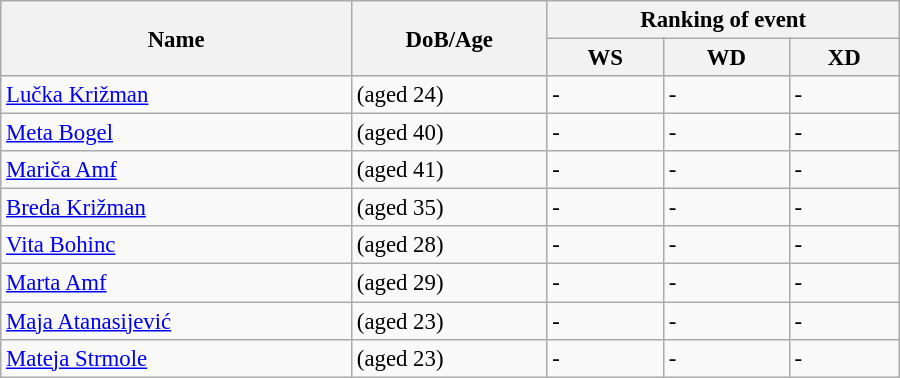<table class="wikitable" style="width:600px; font-size:95%;">
<tr>
<th rowspan="2" align="left">Name</th>
<th rowspan="2" align="left">DoB/Age</th>
<th colspan="3" align="center">Ranking of event</th>
</tr>
<tr>
<th align="center">WS</th>
<th>WD</th>
<th align="center">XD</th>
</tr>
<tr>
<td><a href='#'>Lučka Križman</a></td>
<td> (aged 24)</td>
<td>-</td>
<td>-</td>
<td>-</td>
</tr>
<tr>
<td><a href='#'>Meta Bogel</a></td>
<td> (aged 40)</td>
<td>-</td>
<td>-</td>
<td>-</td>
</tr>
<tr>
<td><a href='#'>Mariča Amf</a></td>
<td> (aged 41)</td>
<td>-</td>
<td>-</td>
<td>-</td>
</tr>
<tr>
<td><a href='#'>Breda Križman</a></td>
<td> (aged 35)</td>
<td>-</td>
<td>-</td>
<td>-</td>
</tr>
<tr>
<td><a href='#'>Vita Bohinc</a></td>
<td> (aged 28)</td>
<td>-</td>
<td>-</td>
<td>-</td>
</tr>
<tr>
<td><a href='#'>Marta Amf</a></td>
<td> (aged 29)</td>
<td>-</td>
<td>-</td>
<td>-</td>
</tr>
<tr>
<td><a href='#'>Maja Atanasijević</a></td>
<td> (aged 23)</td>
<td>-</td>
<td>-</td>
<td>-</td>
</tr>
<tr>
<td><a href='#'>Mateja Strmole</a></td>
<td> (aged 23)</td>
<td>-</td>
<td>-</td>
<td>-</td>
</tr>
</table>
